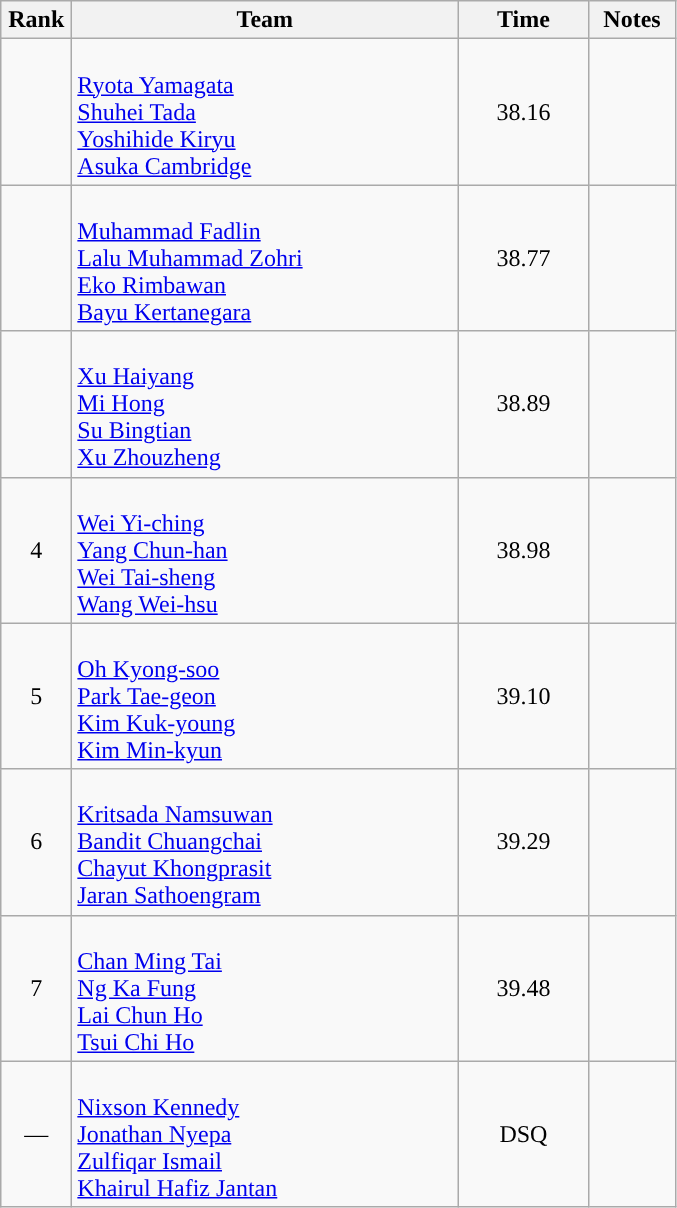<table class="wikitable" style="text-align:center">
<tr>
<th width=40>Rank</th>
<th width=250>Team</th>
<th width=80>Time</th>
<th width=50>Notes</th>
</tr>
<tr>
<td></td>
<td align="left"><br><a href='#'>Ryota Yamagata</a><br><a href='#'>Shuhei Tada</a><br><a href='#'>Yoshihide Kiryu</a><br><a href='#'>Asuka Cambridge</a></td>
<td>38.16</td>
<td></td>
</tr>
<tr>
<td></td>
<td align="left"><br><a href='#'>Muhammad Fadlin</a><br><a href='#'>Lalu Muhammad Zohri</a><br><a href='#'>Eko Rimbawan</a><br><a href='#'>Bayu Kertanegara</a></td>
<td>38.77</td>
<td></td>
</tr>
<tr>
<td></td>
<td align="left"><br><a href='#'>Xu Haiyang</a><br><a href='#'>Mi Hong</a><br><a href='#'>Su Bingtian</a><br><a href='#'>Xu Zhouzheng</a></td>
<td>38.89</td>
<td></td>
</tr>
<tr>
<td>4</td>
<td align="left"><br><a href='#'>Wei Yi-ching</a><br><a href='#'>Yang Chun-han</a><br><a href='#'>Wei Tai-sheng</a><br><a href='#'>Wang Wei-hsu</a></td>
<td>38.98</td>
<td></td>
</tr>
<tr>
<td>5</td>
<td align="left"><br><a href='#'>Oh Kyong-soo</a><br><a href='#'>Park Tae-geon</a><br><a href='#'>Kim Kuk-young</a><br><a href='#'>Kim Min-kyun</a></td>
<td>39.10</td>
<td></td>
</tr>
<tr>
<td>6</td>
<td align="left"><br><a href='#'>Kritsada Namsuwan</a><br><a href='#'>Bandit Chuangchai</a><br><a href='#'>Chayut Khongprasit</a><br><a href='#'>Jaran Sathoengram</a></td>
<td>39.29</td>
<td></td>
</tr>
<tr>
<td>7</td>
<td align="left"><br><a href='#'>Chan Ming Tai</a><br><a href='#'>Ng Ka Fung</a><br><a href='#'>Lai Chun Ho</a><br><a href='#'>Tsui Chi Ho</a></td>
<td>39.48</td>
<td></td>
</tr>
<tr>
<td>—</td>
<td align="left"><br><a href='#'>Nixson Kennedy</a><br><a href='#'>Jonathan Nyepa</a><br><a href='#'>Zulfiqar Ismail</a><br><a href='#'>Khairul Hafiz Jantan</a></td>
<td>DSQ</td>
<td></td>
</tr>
</table>
